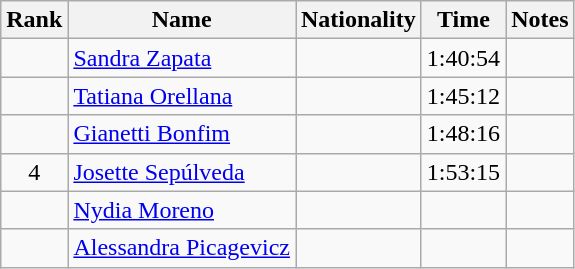<table class="wikitable sortable" style="text-align:center">
<tr>
<th>Rank</th>
<th>Name</th>
<th>Nationality</th>
<th>Time</th>
<th>Notes</th>
</tr>
<tr>
<td></td>
<td align=left><a href='#'>Sandra Zapata</a></td>
<td align=left></td>
<td>1:40:54</td>
<td></td>
</tr>
<tr>
<td></td>
<td align=left><a href='#'>Tatiana Orellana</a></td>
<td align=left></td>
<td>1:45:12</td>
<td></td>
</tr>
<tr>
<td></td>
<td align=left><a href='#'>Gianetti Bonfim</a></td>
<td align=left></td>
<td>1:48:16</td>
<td></td>
</tr>
<tr>
<td>4</td>
<td align=left><a href='#'>Josette Sepúlveda</a></td>
<td align=left></td>
<td>1:53:15</td>
<td></td>
</tr>
<tr>
<td></td>
<td align=left><a href='#'>Nydia Moreno</a></td>
<td align=left></td>
<td></td>
<td></td>
</tr>
<tr>
<td></td>
<td align=left><a href='#'>Alessandra Picagevicz</a></td>
<td align=left></td>
<td></td>
<td></td>
</tr>
</table>
